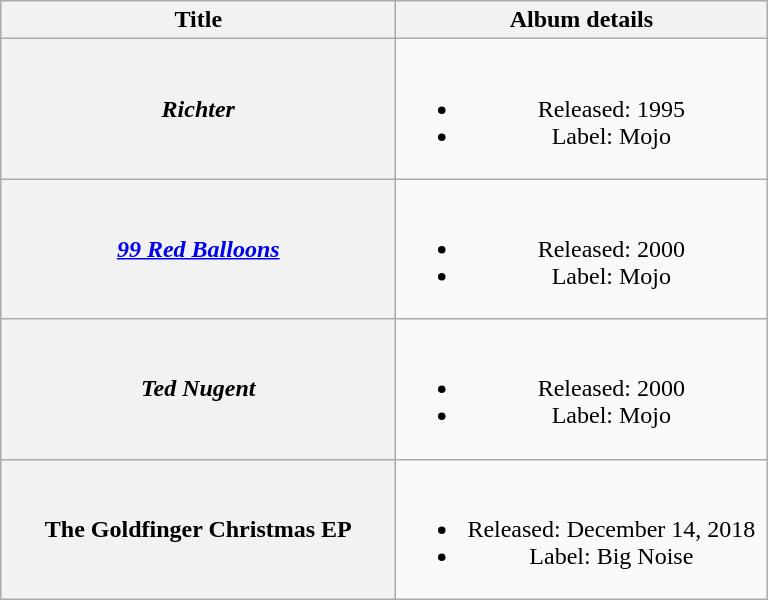<table class="wikitable plainrowheaders" style="text-align:center;">
<tr>
<th scope="col" style="width:16em;">Title</th>
<th scope="col" style="width:15em;">Album details</th>
</tr>
<tr>
<th scope="row"><em>Richter</em></th>
<td><br><ul><li>Released: 1995</li><li>Label: Mojo</li></ul></td>
</tr>
<tr>
<th scope="row"><em><a href='#'>99 Red Balloons</a></em></th>
<td><br><ul><li>Released: 2000</li><li>Label: Mojo</li></ul></td>
</tr>
<tr>
<th scope="row"><em>Ted Nugent</em></th>
<td><br><ul><li>Released: 2000</li><li>Label: Mojo</li></ul></td>
</tr>
<tr>
<th scope="row">The Goldfinger Christmas EP</th>
<td><br><ul><li>Released: December 14, 2018</li><li>Label: Big Noise</li></ul></td>
</tr>
</table>
